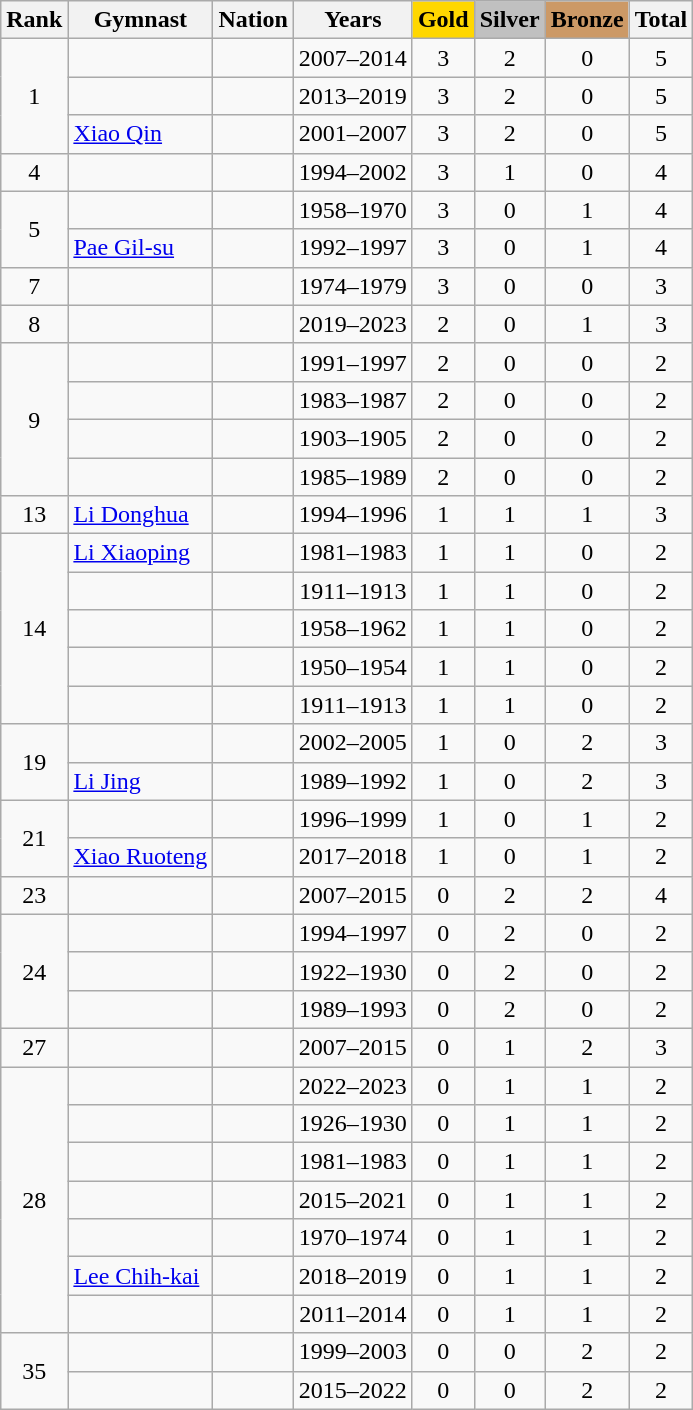<table class="wikitable sortable" style="text-align:center">
<tr>
<th>Rank</th>
<th>Gymnast</th>
<th>Nation</th>
<th>Years</th>
<th style="background-color:gold">Gold</th>
<th style="background-color:silver">Silver</th>
<th style="background-color:#cc9966">Bronze</th>
<th>Total</th>
</tr>
<tr>
<td rowspan="3">1</td>
<td align=left></td>
<td align=left></td>
<td>2007–2014</td>
<td>3</td>
<td>2</td>
<td>0</td>
<td>5</td>
</tr>
<tr>
<td align=left></td>
<td align=left></td>
<td>2013–2019</td>
<td>3</td>
<td>2</td>
<td>0</td>
<td>5</td>
</tr>
<tr>
<td align=left><a href='#'>Xiao Qin</a></td>
<td align=left></td>
<td>2001–2007</td>
<td>3</td>
<td>2</td>
<td>0</td>
<td>5</td>
</tr>
<tr>
<td>4</td>
<td align=left></td>
<td align=left></td>
<td>1994–2002</td>
<td>3</td>
<td>1</td>
<td>0</td>
<td>4</td>
</tr>
<tr>
<td rowspan="2">5</td>
<td align=left></td>
<td align=left></td>
<td>1958–1970</td>
<td>3</td>
<td>0</td>
<td>1</td>
<td>4</td>
</tr>
<tr>
<td align=left><a href='#'>Pae Gil-su</a></td>
<td align=left></td>
<td>1992–1997</td>
<td>3</td>
<td>0</td>
<td>1</td>
<td>4</td>
</tr>
<tr>
<td>7</td>
<td align=left></td>
<td align=left></td>
<td>1974–1979</td>
<td>3</td>
<td>0</td>
<td>0</td>
<td>3</td>
</tr>
<tr>
<td>8</td>
<td align=left></td>
<td align=left></td>
<td>2019–2023</td>
<td>2</td>
<td>0</td>
<td>1</td>
<td>3</td>
</tr>
<tr>
<td rowspan="4">9</td>
<td align=left></td>
<td align=left><br></td>
<td>1991–1997</td>
<td>2</td>
<td>0</td>
<td>0</td>
<td>2</td>
</tr>
<tr>
<td align=left></td>
<td align=left></td>
<td>1983–1987</td>
<td>2</td>
<td>0</td>
<td>0</td>
<td>2</td>
</tr>
<tr>
<td align=left></td>
<td align=left></td>
<td>1903–1905</td>
<td>2</td>
<td>0</td>
<td>0</td>
<td>2</td>
</tr>
<tr>
<td align=left></td>
<td align=left></td>
<td>1985–1989</td>
<td>2</td>
<td>0</td>
<td>0</td>
<td>2</td>
</tr>
<tr>
<td>13</td>
<td align=left><a href='#'>Li Donghua</a></td>
<td align=left></td>
<td>1994–1996</td>
<td>1</td>
<td>1</td>
<td>1</td>
<td>3</td>
</tr>
<tr>
<td rowspan="5">14</td>
<td align=left><a href='#'>Li Xiaoping</a></td>
<td align=left></td>
<td>1981–1983</td>
<td>1</td>
<td>1</td>
<td>0</td>
<td>2</td>
</tr>
<tr>
<td align=left></td>
<td align=left></td>
<td>1911–1913</td>
<td>1</td>
<td>1</td>
<td>0</td>
<td>2</td>
</tr>
<tr>
<td align=left></td>
<td align=left></td>
<td>1958–1962</td>
<td>1</td>
<td>1</td>
<td>0</td>
<td>2</td>
</tr>
<tr>
<td align=left></td>
<td align=left></td>
<td>1950–1954</td>
<td>1</td>
<td>1</td>
<td>0</td>
<td>2</td>
</tr>
<tr>
<td align=left></td>
<td align=left></td>
<td>1911–1913</td>
<td>1</td>
<td>1</td>
<td>0</td>
<td>2</td>
</tr>
<tr>
<td rowspan="2">19</td>
<td align=left></td>
<td align=left></td>
<td>2002–2005</td>
<td>1</td>
<td>0</td>
<td>2</td>
<td>3</td>
</tr>
<tr>
<td align=left><a href='#'>Li Jing</a></td>
<td align=left></td>
<td>1989–1992</td>
<td>1</td>
<td>0</td>
<td>2</td>
<td>3</td>
</tr>
<tr>
<td rowspan="2">21</td>
<td align=left></td>
<td align=left></td>
<td>1996–1999</td>
<td>1</td>
<td>0</td>
<td>1</td>
<td>2</td>
</tr>
<tr>
<td align=left><a href='#'>Xiao Ruoteng</a></td>
<td align=left></td>
<td>2017–2018</td>
<td>1</td>
<td>0</td>
<td>1</td>
<td>2</td>
</tr>
<tr>
<td>23</td>
<td align=left></td>
<td align=left></td>
<td>2007–2015</td>
<td>0</td>
<td>2</td>
<td>2</td>
<td>4</td>
</tr>
<tr>
<td rowspan="3">24</td>
<td align=left></td>
<td align=left></td>
<td>1994–1997</td>
<td>0</td>
<td>2</td>
<td>0</td>
<td>2</td>
</tr>
<tr>
<td align=left></td>
<td align=left></td>
<td>1922–1930</td>
<td>0</td>
<td>2</td>
<td>0</td>
<td>2</td>
</tr>
<tr>
<td align=left></td>
<td align=left><br></td>
<td>1989–1993</td>
<td>0</td>
<td>2</td>
<td>0</td>
<td>2</td>
</tr>
<tr>
<td>27</td>
<td align=left></td>
<td align=left></td>
<td>2007–2015</td>
<td>0</td>
<td>1</td>
<td>2</td>
<td>3</td>
</tr>
<tr>
<td rowspan="7">28</td>
<td align=left></td>
<td align=left></td>
<td>2022–2023</td>
<td>0</td>
<td>1</td>
<td>1</td>
<td>2</td>
</tr>
<tr>
<td align=left></td>
<td align=left></td>
<td>1926–1930</td>
<td>0</td>
<td>1</td>
<td>1</td>
<td>2</td>
</tr>
<tr>
<td align=left></td>
<td align=left></td>
<td>1981–1983</td>
<td>0</td>
<td>1</td>
<td>1</td>
<td>2</td>
</tr>
<tr>
<td align=left></td>
<td align=left></td>
<td>2015–2021</td>
<td>0</td>
<td>1</td>
<td>1</td>
<td>2</td>
</tr>
<tr>
<td align=left></td>
<td align=left></td>
<td>1970–1974</td>
<td>0</td>
<td>1</td>
<td>1</td>
<td>2</td>
</tr>
<tr>
<td align=left><a href='#'>Lee Chih-kai</a></td>
<td align=left></td>
<td>2018–2019</td>
<td>0</td>
<td>1</td>
<td>1</td>
<td>2</td>
</tr>
<tr>
<td align=left></td>
<td align=left></td>
<td>2011–2014</td>
<td>0</td>
<td>1</td>
<td>1</td>
<td>2</td>
</tr>
<tr>
<td rowspan="2">35</td>
<td align=left></td>
<td align=left></td>
<td>1999–2003</td>
<td>0</td>
<td>0</td>
<td>2</td>
<td>2</td>
</tr>
<tr>
<td align=left></td>
<td align=left></td>
<td>2015–2022</td>
<td>0</td>
<td>0</td>
<td>2</td>
<td>2</td>
</tr>
</table>
